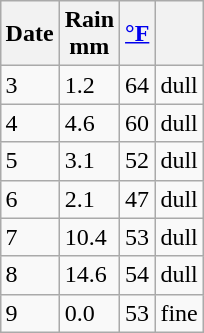<table class="wikitable" align=right style="margin:0 0 1em 1em">
<tr>
<th>Date</th>
<th>Rain<br>mm</th>
<th><a href='#'>°F</a></th>
<th></th>
</tr>
<tr>
<td>3</td>
<td>1.2</td>
<td>64</td>
<td>dull</td>
</tr>
<tr>
<td>4</td>
<td>4.6</td>
<td>60</td>
<td>dull</td>
</tr>
<tr>
<td>5</td>
<td>3.1</td>
<td>52</td>
<td>dull</td>
</tr>
<tr>
<td>6</td>
<td>2.1</td>
<td>47</td>
<td>dull</td>
</tr>
<tr>
<td>7</td>
<td>10.4</td>
<td>53</td>
<td>dull</td>
</tr>
<tr>
<td>8</td>
<td>14.6</td>
<td>54</td>
<td>dull</td>
</tr>
<tr>
<td>9</td>
<td>0.0</td>
<td>53</td>
<td>fine</td>
</tr>
</table>
